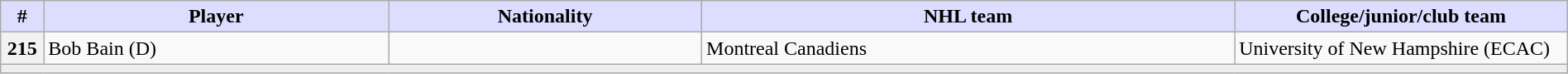<table class="wikitable" style="width: 100%">
<tr>
<th style="background:#ddf; width:2.75%;">#</th>
<th style="background:#ddf; width:22.0%;">Player</th>
<th style="background:#ddf; width:20.0%;">Nationality</th>
<th style="background:#ddf; width:34.0%;">NHL team</th>
<th style="background:#ddf; width:100.0%;">College/junior/club team</th>
</tr>
<tr>
<th>215</th>
<td>Bob Bain (D)</td>
<td></td>
<td>Montreal Canadiens</td>
<td>University of New Hampshire (ECAC)</td>
</tr>
<tr>
<td align=center colspan="6" bgcolor="#efefef"></td>
</tr>
</table>
